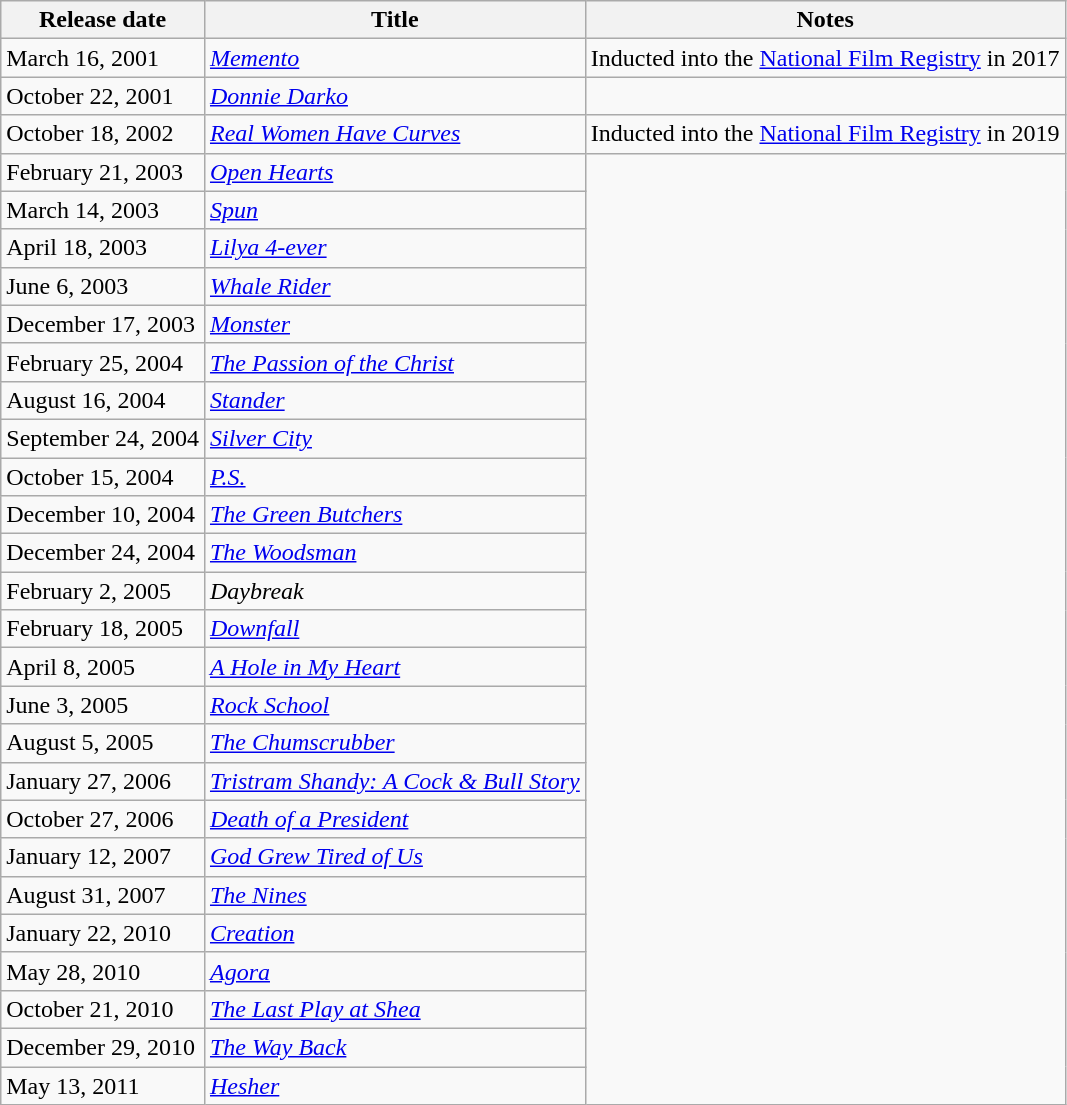<table class="wikitable sortable">
<tr>
<th>Release date</th>
<th>Title</th>
<th>Notes</th>
</tr>
<tr>
<td>March 16, 2001</td>
<td><em><a href='#'>Memento</a></em></td>
<td>Inducted into the <a href='#'>National Film Registry</a> in 2017</td>
</tr>
<tr>
<td>October 22, 2001</td>
<td><em><a href='#'>Donnie Darko</a></em></td>
</tr>
<tr>
<td>October 18, 2002</td>
<td><em><a href='#'>Real Women Have Curves</a></em></td>
<td>Inducted into the <a href='#'>National Film Registry</a> in 2019</td>
</tr>
<tr>
<td>February 21, 2003</td>
<td><em><a href='#'>Open Hearts</a></em></td>
</tr>
<tr>
<td>March 14, 2003</td>
<td><em><a href='#'>Spun</a></em></td>
</tr>
<tr>
<td>April 18, 2003</td>
<td><em><a href='#'>Lilya 4-ever</a></em></td>
</tr>
<tr>
<td>June 6, 2003</td>
<td><em><a href='#'>Whale Rider</a></em></td>
</tr>
<tr>
<td>December 17, 2003</td>
<td><em><a href='#'>Monster</a></em></td>
</tr>
<tr>
<td>February 25, 2004</td>
<td><em><a href='#'>The Passion of the Christ</a></em></td>
</tr>
<tr>
<td>August 16, 2004</td>
<td><em><a href='#'>Stander</a></em></td>
</tr>
<tr>
<td>September 24, 2004</td>
<td><em><a href='#'>Silver City</a></em></td>
</tr>
<tr>
<td>October 15, 2004</td>
<td><em><a href='#'>P.S.</a></em></td>
</tr>
<tr>
<td>December 10, 2004</td>
<td><em><a href='#'>The Green Butchers</a></em></td>
</tr>
<tr>
<td>December 24, 2004</td>
<td><em><a href='#'>The Woodsman</a></em></td>
</tr>
<tr>
<td>February 2, 2005</td>
<td><em>Daybreak</em></td>
</tr>
<tr>
<td>February 18, 2005</td>
<td><em><a href='#'>Downfall</a></em></td>
</tr>
<tr>
<td>April 8, 2005</td>
<td><em><a href='#'>A Hole in My Heart</a></em></td>
</tr>
<tr>
<td>June 3, 2005</td>
<td><em><a href='#'>Rock School</a></em></td>
</tr>
<tr>
<td>August 5, 2005</td>
<td><em><a href='#'>The Chumscrubber</a></em></td>
</tr>
<tr>
<td>January 27, 2006</td>
<td><em><a href='#'>Tristram Shandy: A Cock & Bull Story</a></em></td>
</tr>
<tr>
<td>October 27, 2006</td>
<td><em><a href='#'>Death of a President</a></em></td>
</tr>
<tr>
<td>January 12, 2007</td>
<td><em><a href='#'>God Grew Tired of Us</a></em></td>
</tr>
<tr>
<td>August 31, 2007</td>
<td><em><a href='#'>The Nines</a></em></td>
</tr>
<tr>
<td>January 22, 2010</td>
<td><em><a href='#'>Creation</a></em></td>
</tr>
<tr>
<td>May 28, 2010</td>
<td><em><a href='#'>Agora</a></em></td>
</tr>
<tr>
<td>October 21, 2010</td>
<td><em><a href='#'>The Last Play at Shea</a></em></td>
</tr>
<tr>
<td>December 29, 2010</td>
<td><em><a href='#'>The Way Back</a></em></td>
</tr>
<tr>
<td>May 13, 2011</td>
<td><em><a href='#'>Hesher</a></em></td>
</tr>
</table>
